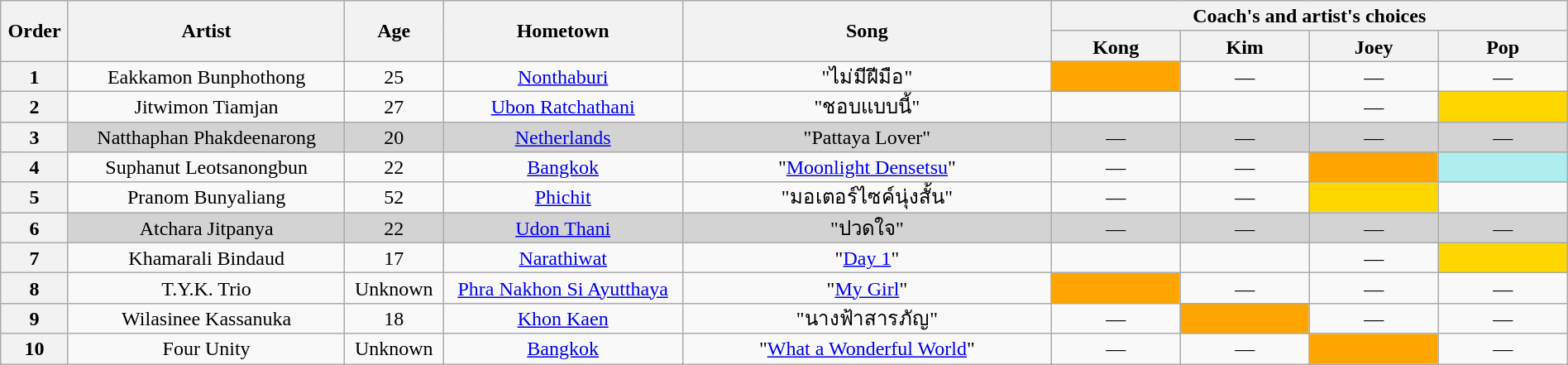<table class="wikitable" style="text-align:center; line-height:17px; width:100%;">
<tr>
<th scope="col" rowspan="2" style="width:02%;">Order</th>
<th scope="col" rowspan="2" style="width:15%;">Artist</th>
<th scope="col" rowspan="2" style="width:04%;">Age</th>
<th scope="col" rowspan="2" style="width:13%;">Hometown</th>
<th scope="col" rowspan="2" style="width:20%;">Song</th>
<th scope="col" colspan="4" style="width:30%;">Coach's and artist's choices</th>
</tr>
<tr>
<th style="width:07%;">Kong</th>
<th style="width:07%;">Kim</th>
<th style="width:07%;">Joey</th>
<th style="width:07%;">Pop</th>
</tr>
<tr>
<th>1</th>
<td>Eakkamon Bunphothong</td>
<td>25</td>
<td><a href='#'>Nonthaburi</a></td>
<td>"ไม่มีฝีมือ"</td>
<td style="background:orange;"></td>
<td>—</td>
<td>—</td>
<td>—</td>
</tr>
<tr>
<th>2</th>
<td>Jitwimon Tiamjan</td>
<td>27</td>
<td><a href='#'>Ubon Ratchathani</a></td>
<td>"ชอบแบบนี้"</td>
<td></td>
<td></td>
<td>—</td>
<td style="background:gold;"></td>
</tr>
<tr bgcolor=lightgrey>
<th>3</th>
<td>Natthaphan Phakdeenarong</td>
<td>20</td>
<td><a href='#'>Netherlands</a></td>
<td>"Pattaya Lover"</td>
<td>—</td>
<td>—</td>
<td>—</td>
<td>—</td>
</tr>
<tr>
<th>4</th>
<td>Suphanut Leotsanongbun</td>
<td>22</td>
<td><a href='#'>Bangkok</a></td>
<td>"<a href='#'>Moonlight Densetsu</a>"</td>
<td>—</td>
<td>—</td>
<td style="background:orange;"></td>
<td style="background:#afeeee;"></td>
</tr>
<tr>
<th>5</th>
<td>Pranom Bunyaliang</td>
<td>52</td>
<td><a href='#'>Phichit</a></td>
<td>"มอเตอร์ไซค์นุ่งสั้น"</td>
<td>—</td>
<td>—</td>
<td style="background:gold;"></td>
<td></td>
</tr>
<tr bgcolor=lightgrey>
<th>6</th>
<td>Atchara Jitpanya</td>
<td>22</td>
<td><a href='#'>Udon Thani</a></td>
<td>"ปวดใจ"</td>
<td>—</td>
<td>—</td>
<td>—</td>
<td>—</td>
</tr>
<tr>
<th>7</th>
<td>Khamarali Bindaud</td>
<td>17</td>
<td><a href='#'>Narathiwat</a></td>
<td>"<a href='#'>Day 1</a>"</td>
<td></td>
<td></td>
<td>—</td>
<td style="background:gold;"></td>
</tr>
<tr>
<th>8</th>
<td>T.Y.K. Trio</td>
<td>Unknown</td>
<td><a href='#'>Phra Nakhon Si Ayutthaya</a></td>
<td>"<a href='#'>My Girl</a>"</td>
<td style="background:orange;"></td>
<td>—</td>
<td>—</td>
<td>—</td>
</tr>
<tr>
<th>9</th>
<td>Wilasinee Kassanuka</td>
<td>18</td>
<td><a href='#'>Khon Kaen</a></td>
<td>"นางฟ้าสารภัญ"</td>
<td>—</td>
<td style="background:orange;"></td>
<td>—</td>
<td>—</td>
</tr>
<tr>
<th>10</th>
<td>Four Unity</td>
<td>Unknown</td>
<td><a href='#'>Bangkok</a></td>
<td>"<a href='#'>What a Wonderful World</a>"</td>
<td>—</td>
<td>—</td>
<td style="background:orange;"></td>
<td>—</td>
</tr>
</table>
